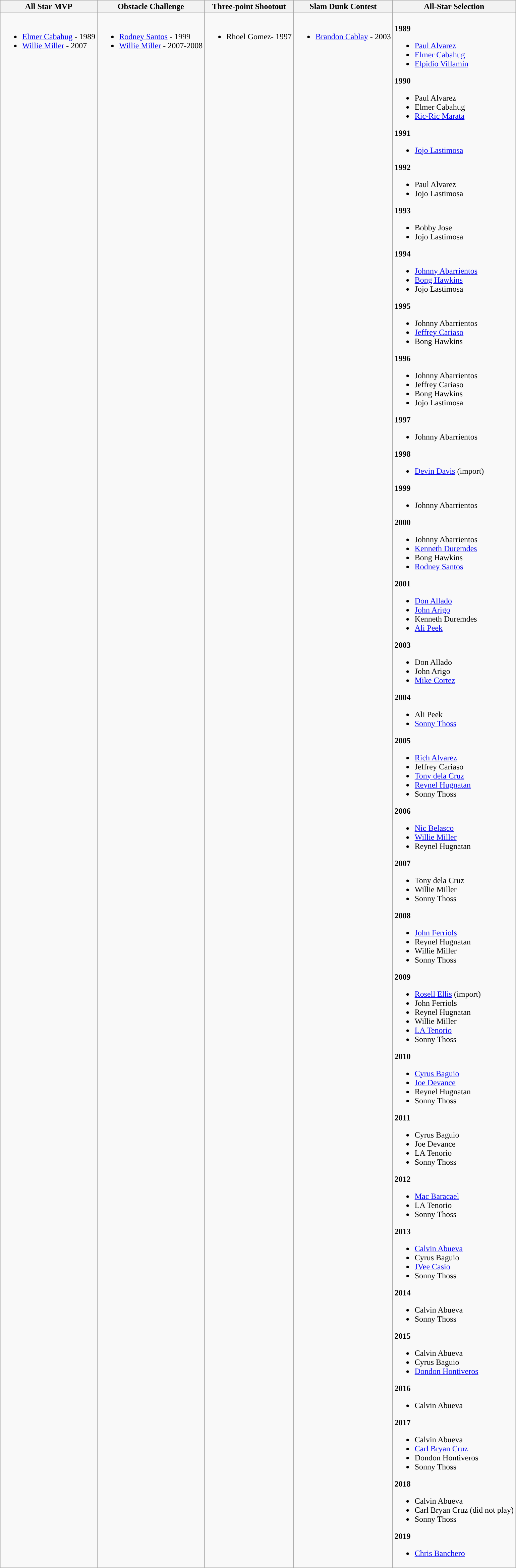<table class=wikitable>
<tr>
<th>All Star MVP</th>
<th>Obstacle Challenge</th>
<th>Three-point Shootout</th>
<th>Slam Dunk Contest</th>
<th>All-Star Selection</th>
</tr>
<tr>
<td valign="top"><br><ul><li><a href='#'>Elmer Cabahug</a> - 1989</li><li><a href='#'>Willie Miller</a> - 2007</li></ul></td>
<td valign="top"><br><ul><li><a href='#'>Rodney Santos</a> - 1999</li><li><a href='#'>Willie Miller</a> - 2007-2008</li></ul></td>
<td valign="top"><br><ul><li>Rhoel Gomez- 1997</li></ul></td>
<td valign="top"><br><ul><li><a href='#'>Brandon Cablay</a> - 2003</li></ul></td>
<td valign="top"><br><strong>1989</strong><ul><li><a href='#'>Paul Alvarez</a></li><li><a href='#'>Elmer Cabahug</a></li><li><a href='#'>Elpidio Villamin</a></li></ul><strong>1990</strong><ul><li>Paul Alvarez</li><li>Elmer Cabahug</li><li><a href='#'>Ric-Ric Marata</a></li></ul><strong>1991</strong><ul><li><a href='#'>Jojo Lastimosa</a></li></ul><strong>1992</strong><ul><li>Paul Alvarez</li><li>Jojo Lastimosa</li></ul><strong>1993</strong><ul><li>Bobby Jose</li><li>Jojo Lastimosa</li></ul><strong>1994</strong><ul><li><a href='#'>Johnny Abarrientos</a></li><li><a href='#'>Bong Hawkins</a></li><li>Jojo Lastimosa</li></ul><strong>1995</strong><ul><li>Johnny Abarrientos</li><li><a href='#'>Jeffrey Cariaso</a></li><li>Bong Hawkins</li></ul><strong>1996</strong><ul><li>Johnny Abarrientos</li><li>Jeffrey Cariaso</li><li>Bong Hawkins</li><li>Jojo Lastimosa</li></ul><strong>1997</strong><ul><li>Johnny Abarrientos</li></ul><strong>1998</strong><ul><li><a href='#'>Devin Davis</a> (import)</li></ul><strong>1999</strong><ul><li>Johnny Abarrientos</li></ul><strong>2000</strong><ul><li>Johnny Abarrientos</li><li><a href='#'>Kenneth Duremdes</a></li><li>Bong Hawkins</li><li><a href='#'>Rodney Santos</a></li></ul><strong>2001</strong><ul><li><a href='#'>Don Allado</a></li><li><a href='#'>John Arigo</a></li><li>Kenneth Duremdes</li><li><a href='#'>Ali Peek</a></li></ul><strong>2003</strong><ul><li>Don Allado</li><li>John Arigo</li><li><a href='#'>Mike Cortez</a></li></ul><strong>2004</strong><ul><li>Ali Peek</li><li><a href='#'>Sonny Thoss</a></li></ul><strong>2005</strong><ul><li><a href='#'>Rich Alvarez</a></li><li>Jeffrey Cariaso</li><li><a href='#'>Tony dela Cruz</a></li><li><a href='#'>Reynel Hugnatan</a></li><li>Sonny Thoss</li></ul><strong>2006</strong><ul><li><a href='#'>Nic Belasco</a></li><li><a href='#'>Willie Miller</a></li><li>Reynel Hugnatan</li></ul><strong>2007</strong><ul><li>Tony dela Cruz</li><li>Willie Miller</li><li>Sonny Thoss</li></ul><strong>2008</strong><ul><li><a href='#'>John Ferriols</a></li><li>Reynel Hugnatan</li><li>Willie Miller</li><li>Sonny Thoss</li></ul><strong>2009</strong><ul><li><a href='#'>Rosell Ellis</a> (import)</li><li>John Ferriols</li><li>Reynel Hugnatan</li><li>Willie Miller</li><li><a href='#'>LA Tenorio</a></li><li>Sonny Thoss</li></ul><strong>2010</strong><ul><li><a href='#'>Cyrus Baguio</a></li><li><a href='#'>Joe Devance</a></li><li>Reynel Hugnatan</li><li>Sonny Thoss</li></ul><strong>2011</strong><ul><li>Cyrus Baguio</li><li>Joe Devance</li><li>LA Tenorio</li><li>Sonny Thoss</li></ul><strong>2012</strong><ul><li><a href='#'>Mac Baracael</a></li><li>LA Tenorio</li><li>Sonny Thoss</li></ul><strong>2013</strong><ul><li><a href='#'>Calvin Abueva</a></li><li>Cyrus Baguio</li><li><a href='#'>JVee Casio</a></li><li>Sonny Thoss</li></ul><strong>2014</strong><ul><li>Calvin Abueva</li><li>Sonny Thoss</li></ul><strong>2015</strong><ul><li>Calvin Abueva</li><li>Cyrus Baguio</li><li><a href='#'>Dondon Hontiveros</a></li></ul><strong>2016</strong><ul><li>Calvin Abueva</li></ul><strong>2017</strong><ul><li>Calvin Abueva</li><li><a href='#'>Carl Bryan Cruz</a></li><li>Dondon Hontiveros</li><li>Sonny Thoss</li></ul><strong>2018</strong><ul><li>Calvin Abueva</li><li>Carl Bryan Cruz (did not play)</li><li>Sonny Thoss</li></ul><strong>2019</strong><ul><li><a href='#'>Chris Banchero</a></li></ul></td>
</tr>
</table>
